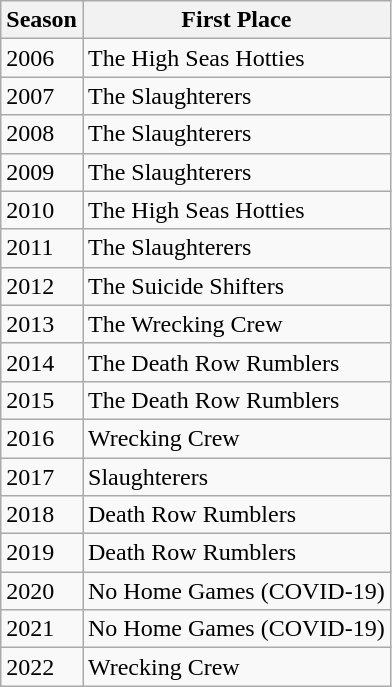<table class="wikitable sortable">
<tr>
<th>Season</th>
<th>First Place</th>
</tr>
<tr>
<td>2006</td>
<td>The High Seas Hotties</td>
</tr>
<tr>
<td>2007</td>
<td>The Slaughterers</td>
</tr>
<tr>
<td>2008</td>
<td>The Slaughterers</td>
</tr>
<tr>
<td>2009</td>
<td>The Slaughterers</td>
</tr>
<tr>
<td>2010</td>
<td>The High Seas Hotties</td>
</tr>
<tr>
<td>2011</td>
<td>The Slaughterers</td>
</tr>
<tr>
<td>2012</td>
<td>The Suicide Shifters</td>
</tr>
<tr>
<td>2013</td>
<td>The Wrecking Crew</td>
</tr>
<tr>
<td>2014</td>
<td>The Death Row Rumblers</td>
</tr>
<tr>
<td>2015</td>
<td>The Death Row Rumblers</td>
</tr>
<tr>
<td>2016</td>
<td>Wrecking Crew</td>
</tr>
<tr>
<td>2017</td>
<td>Slaughterers</td>
</tr>
<tr>
<td>2018</td>
<td>Death Row Rumblers</td>
</tr>
<tr>
<td>2019</td>
<td>Death Row Rumblers</td>
</tr>
<tr>
<td>2020</td>
<td>No Home Games (COVID-19)</td>
</tr>
<tr>
<td>2021</td>
<td>No Home Games (COVID-19)</td>
</tr>
<tr>
<td>2022</td>
<td>Wrecking Crew</td>
</tr>
</table>
